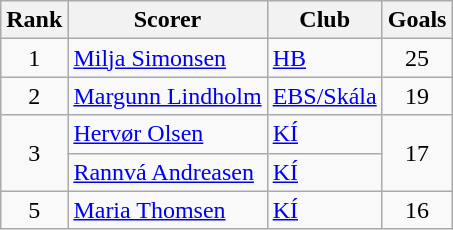<table class="wikitable" style="text-align:center">
<tr>
<th>Rank</th>
<th>Scorer</th>
<th>Club</th>
<th>Goals</th>
</tr>
<tr>
<td>1</td>
<td align="left"><a href='#'>Milja Simonsen</a></td>
<td align="left"><a href='#'>HB</a></td>
<td>25</td>
</tr>
<tr>
<td>2</td>
<td align="left"><a href='#'>Margunn Lindholm</a></td>
<td align="left"><a href='#'>EBS/Skála</a></td>
<td>19</td>
</tr>
<tr>
<td rowspan=2>3</td>
<td align="left"><a href='#'>Hervør Olsen</a></td>
<td align="left"><a href='#'>KÍ</a></td>
<td rowspan=2>17</td>
</tr>
<tr>
<td align="left"><a href='#'>Rannvá Andreasen</a></td>
<td align="left"><a href='#'>KÍ</a></td>
</tr>
<tr>
<td>5</td>
<td align="left"><a href='#'>Maria Thomsen</a></td>
<td align="left"><a href='#'>KÍ</a></td>
<td>16</td>
</tr>
</table>
